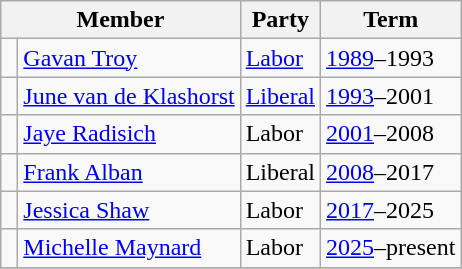<table class="wikitable">
<tr>
<th colspan="2">Member</th>
<th>Party</th>
<th>Term</th>
</tr>
<tr>
<td> </td>
<td><a href='#'>Gavan Troy</a></td>
<td><a href='#'>Labor</a></td>
<td><a href='#'>1989</a>–1993</td>
</tr>
<tr>
<td> </td>
<td><a href='#'>June van de Klashorst</a></td>
<td><a href='#'>Liberal</a></td>
<td><a href='#'>1993</a>–2001</td>
</tr>
<tr>
<td> </td>
<td><a href='#'>Jaye Radisich</a></td>
<td>Labor</td>
<td><a href='#'>2001</a>–2008</td>
</tr>
<tr>
<td> </td>
<td><a href='#'>Frank Alban</a></td>
<td>Liberal</td>
<td><a href='#'>2008</a>–2017</td>
</tr>
<tr>
<td> </td>
<td><a href='#'>Jessica Shaw</a></td>
<td>Labor</td>
<td><a href='#'>2017</a>–2025</td>
</tr>
<tr>
<td> </td>
<td><a href='#'>Michelle Maynard</a></td>
<td>Labor</td>
<td><a href='#'>2025</a>–present</td>
</tr>
<tr>
</tr>
</table>
